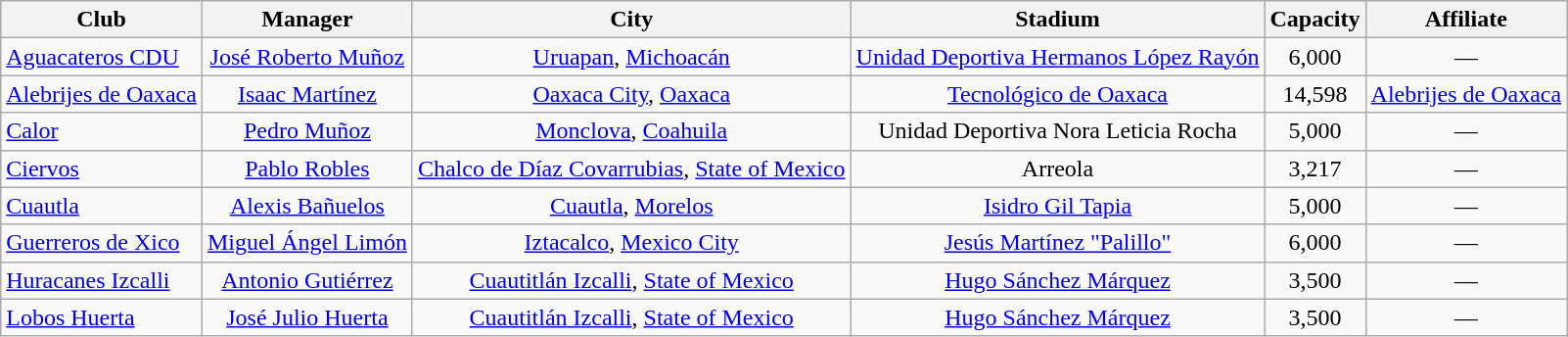<table class="wikitable sortable" style="text-align: center;">
<tr>
<th>Club</th>
<th>Manager</th>
<th>City</th>
<th>Stadium</th>
<th>Capacity</th>
<th>Affiliate</th>
</tr>
<tr>
<td align="left"><a href='#'>Aguacateros CDU</a></td>
<td> <a href='#'>José Roberto Muñoz</a></td>
<td><a href='#'>Uruapan</a>, <a href='#'>Michoacán</a></td>
<td><a href='#'>Unidad Deportiva Hermanos López Rayón</a></td>
<td>6,000</td>
<td>—</td>
</tr>
<tr>
<td align="left"><a href='#'>Alebrijes de Oaxaca</a></td>
<td> <a href='#'>Isaac Martínez</a></td>
<td><a href='#'>Oaxaca City</a>, <a href='#'>Oaxaca</a></td>
<td><a href='#'>Tecnológico de Oaxaca</a></td>
<td>14,598</td>
<td><a href='#'>Alebrijes de Oaxaca</a></td>
</tr>
<tr>
<td align="left"><a href='#'>Calor</a></td>
<td> <a href='#'>Pedro Muñoz</a></td>
<td><a href='#'>Monclova</a>, <a href='#'>Coahuila</a></td>
<td>Unidad Deportiva Nora Leticia Rocha</td>
<td>5,000</td>
<td>—</td>
</tr>
<tr>
<td align="left"><a href='#'>Ciervos</a></td>
<td> <a href='#'>Pablo Robles</a></td>
<td><a href='#'>Chalco de Díaz Covarrubias</a>, <a href='#'>State of Mexico</a></td>
<td>Arreola</td>
<td>3,217</td>
<td>—</td>
</tr>
<tr>
<td align="left"><a href='#'>Cuautla</a></td>
<td> <a href='#'>Alexis Bañuelos</a></td>
<td><a href='#'>Cuautla</a>, <a href='#'>Morelos</a></td>
<td><a href='#'>Isidro Gil Tapia</a></td>
<td>5,000</td>
<td>—</td>
</tr>
<tr>
<td align="left"><a href='#'>Guerreros de Xico</a></td>
<td> <a href='#'>Miguel Ángel Limón</a></td>
<td><a href='#'>Iztacalco</a>, <a href='#'>Mexico City</a></td>
<td><a href='#'>Jesús Martínez "Palillo"</a></td>
<td>6,000</td>
<td>—</td>
</tr>
<tr>
<td align="left"><a href='#'>Huracanes Izcalli</a></td>
<td> <a href='#'>Antonio Gutiérrez</a></td>
<td><a href='#'>Cuautitlán Izcalli</a>, <a href='#'>State of Mexico</a></td>
<td><a href='#'>Hugo Sánchez Márquez</a></td>
<td>3,500</td>
<td>—</td>
</tr>
<tr>
<td align="left"><a href='#'>Lobos Huerta</a></td>
<td> <a href='#'>José Julio Huerta</a></td>
<td><a href='#'>Cuautitlán Izcalli</a>, <a href='#'>State of Mexico</a></td>
<td><a href='#'>Hugo Sánchez Márquez</a></td>
<td>3,500</td>
<td>—</td>
</tr>
</table>
